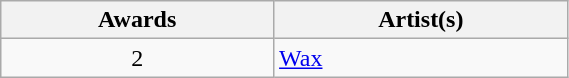<table class="wikitable"  style="width:30%; text-align:center;">
<tr>
<th scope="col">Awards</th>
<th scope="col">Artist(s)</th>
</tr>
<tr>
<td>2</td>
<td align=left><a href='#'>Wax</a></td>
</tr>
</table>
